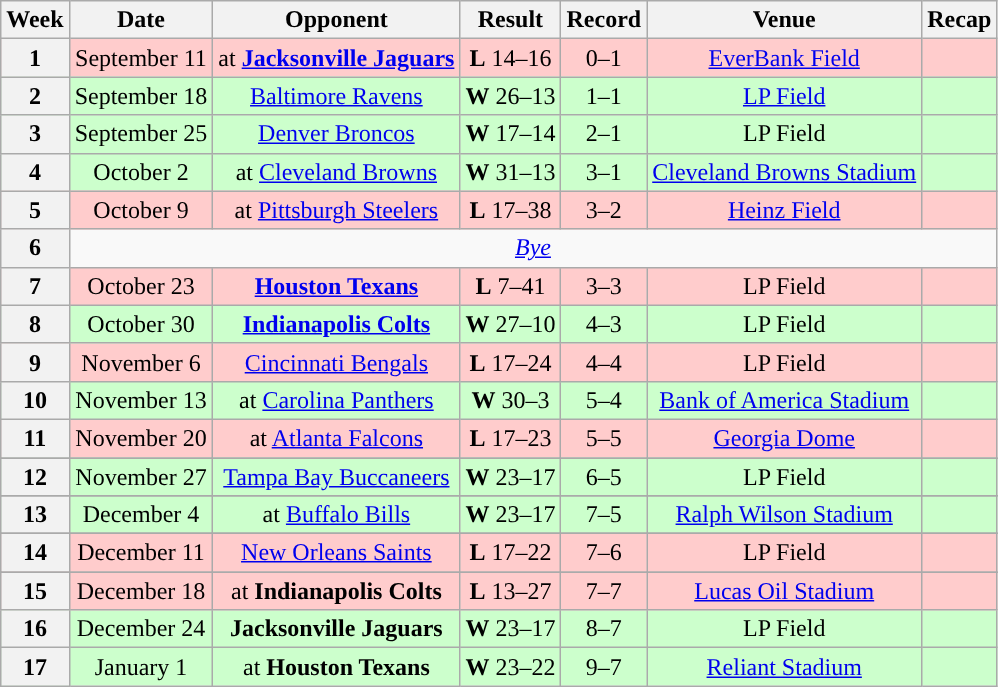<table class="wikitable" style="text-align:center">
<tr>
<th>Week</th>
<th>Date</th>
<th>Opponent</th>
<th>Result</th>
<th>Record</th>
<th>Venue</th>
<th>Recap</th>
</tr>
<tr style="background:#fcc">
<th>1</th>
<td style="text-align:center;">September 11</td>
<td style="text-align:center;">at <strong><a href='#'>Jacksonville Jaguars</a></strong></td>
<td style="text-align:center;"><strong>L</strong> 14–16</td>
<td style="text-align:center;">0–1</td>
<td style="text-align:center;"><a href='#'>EverBank Field</a></td>
<td style="text-align:center;"></td>
</tr>
<tr style="background:#cfc">
<th>2</th>
<td style="text-align:center;">September 18</td>
<td style="text-align:center;"><a href='#'>Baltimore Ravens</a></td>
<td style="text-align:center;"><strong>W</strong> 26–13</td>
<td style="text-align:center;">1–1</td>
<td style="text-align:center;"><a href='#'>LP Field</a></td>
<td style="text-align:center;"></td>
</tr>
<tr style="background:#cfc">
<th>3</th>
<td style="text-align:center;">September 25</td>
<td style="text-align:center;"><a href='#'>Denver Broncos</a></td>
<td style="text-align:center;"><strong>W</strong> 17–14</td>
<td style="text-align:center;">2–1</td>
<td style="text-align:center;">LP Field</td>
<td style="text-align:center;"></td>
</tr>
<tr style="background:#cfc">
<th>4</th>
<td style="text-align:center;">October 2</td>
<td style="text-align:center;">at <a href='#'>Cleveland Browns</a></td>
<td style="text-align:center;"><strong>W</strong> 31–13</td>
<td style="text-align:center;">3–1</td>
<td style="text-align:center;"><a href='#'>Cleveland Browns Stadium</a></td>
<td style="text-align:center;"></td>
</tr>
<tr style="background:#fcc">
<th>5</th>
<td style="text-align:center;">October 9</td>
<td style="text-align:center;">at <a href='#'>Pittsburgh Steelers</a></td>
<td style="text-align:center;"><strong>L</strong> 17–38</td>
<td style="text-align:center;">3–2</td>
<td style="text-align:center;"><a href='#'>Heinz Field</a></td>
<td style="text-align:center;"></td>
</tr>
<tr>
<th>6</th>
<td colspan="8" style="text-align:center;"><em><a href='#'>Bye</a></em></td>
</tr>
<tr style="background:#fcc">
<th>7</th>
<td style="text-align:center;">October 23</td>
<td style="text-align:center;"><strong><a href='#'>Houston Texans</a></strong></td>
<td style="text-align:center;"><strong>L</strong> 7–41</td>
<td style="text-align:center;">3–3</td>
<td style="text-align:center;">LP Field</td>
<td style="text-align:center;"></td>
</tr>
<tr style="background:#cfc">
<th>8</th>
<td style="text-align:center;">October 30</td>
<td style="text-align:center;"><strong><a href='#'>Indianapolis Colts</a></strong></td>
<td style="text-align:center;"><strong>W</strong> 27–10</td>
<td style="text-align:center;">4–3</td>
<td style="text-align:center;">LP Field</td>
<td style="text-align:center;"></td>
</tr>
<tr style="background:#fcc">
<th>9</th>
<td style="text-align:center;">November 6</td>
<td style="text-align:center;"><a href='#'>Cincinnati Bengals</a></td>
<td style="text-align:center;"><strong>L</strong> 17–24</td>
<td style="text-align:center;">4–4</td>
<td style="text-align:center;">LP Field</td>
<td style="text-align:center;"></td>
</tr>
<tr style="background:#cfc">
<th>10</th>
<td style="text-align:center;">November 13</td>
<td style="text-align:center;">at <a href='#'>Carolina Panthers</a></td>
<td style="text-align:center;"><strong>W</strong> 30–3</td>
<td style="text-align:center;">5–4</td>
<td style="text-align:center;"><a href='#'>Bank of America Stadium</a></td>
<td style="text-align:center;"></td>
</tr>
<tr style="background:#fcc">
<th>11</th>
<td style="text-align:center;">November 20</td>
<td style="text-align:center;">at <a href='#'>Atlanta Falcons</a></td>
<td style="text-align:center;"><strong>L</strong> 17–23</td>
<td style="text-align:center;">5–5</td>
<td style="text-align:center;"><a href='#'>Georgia Dome</a></td>
<td style="text-align:center;"></td>
</tr>
<tr style="background:#">
</tr>
<tr style="background:#cfc">
<th>12</th>
<td style="text-align:center;">November 27</td>
<td style="text-align:center;"><a href='#'>Tampa Bay Buccaneers</a></td>
<td style="text-align:center;"><strong>W</strong> 23–17</td>
<td style="text-align:center;">6–5</td>
<td style="text-align:center;">LP Field</td>
<td style="text-align:center;"></td>
</tr>
<tr style="background:#">
</tr>
<tr style="background:#cfc">
<th>13</th>
<td style="text-align:center;">December 4</td>
<td style="text-align:center;">at <a href='#'>Buffalo Bills</a></td>
<td style="text-align:center;"><strong>W</strong> 23–17</td>
<td style="text-align:center;">7–5</td>
<td style="text-align:center;"><a href='#'>Ralph Wilson Stadium</a></td>
<td style="text-align:center;"></td>
</tr>
<tr style="background:#">
</tr>
<tr style="background:#fcc">
<th>14</th>
<td style="text-align:center;">December 11</td>
<td style="text-align:center;"><a href='#'>New Orleans Saints</a></td>
<td style="text-align:center;"><strong>L</strong> 17–22</td>
<td style="text-align:center;">7–6</td>
<td style="text-align:center;">LP Field</td>
<td style="text-align:center;"></td>
</tr>
<tr style="background:#">
</tr>
<tr style="background:#fcc">
<th>15</th>
<td style="text-align:center;">December 18</td>
<td style="text-align:center;">at <strong>Indianapolis Colts</strong></td>
<td style="text-align:center;"><strong>L</strong> 13–27</td>
<td style="text-align:center;">7–7</td>
<td style="text-align:center;"><a href='#'>Lucas Oil Stadium</a></td>
<td style="text-align:center;"></td>
</tr>
<tr style="background:#cfc">
<th>16</th>
<td style="text-align:center;">December 24</td>
<td style="text-align:center;"><strong>Jacksonville Jaguars</strong></td>
<td style="text-align:center;"><strong>W</strong> 23–17</td>
<td style="text-align:center;">8–7</td>
<td style="text-align:center;">LP Field</td>
<td style="text-align:center;"></td>
</tr>
<tr style="background:#cfc">
<th>17</th>
<td style="text-align:center;">January 1</td>
<td style="text-align:center;">at <strong>Houston Texans</strong></td>
<td style="text-align:center;"><strong>W</strong> 23–22</td>
<td style="text-align:center;">9–7</td>
<td style="text-align:center;"><a href='#'>Reliant Stadium</a></td>
<td style="text-align:center;"></td>
</tr>
</table>
